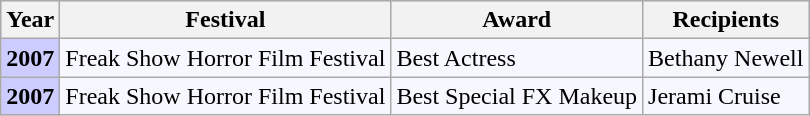<table class="wikitable sortable">
<tr style=background:#ccccff>
<th>Year</th>
<th>Festival</th>
<th>Award</th>
<th>Recipients</th>
</tr>
<tr>
<th style="background: #ccccff;">2007</th>
<td style="background: #f7f8ff; white-space: nowrap;">Freak Show Horror Film Festival</td>
<td style="background: #f7f8ff; white-space: nowrap;">Best Actress</td>
<td style="background: #f7f8ff; white-space: nowrap;">Bethany Newell</td>
</tr>
<tr>
<th style="background: #ccccff;">2007</th>
<td style="background: #f7f8ff; white-space: nowrap;">Freak Show Horror Film Festival</td>
<td style="background: #f7f8ff; white-space: nowrap;">Best Special FX Makeup</td>
<td style="background: #f7f8ff; white-space: nowrap;">Jerami Cruise</td>
</tr>
</table>
